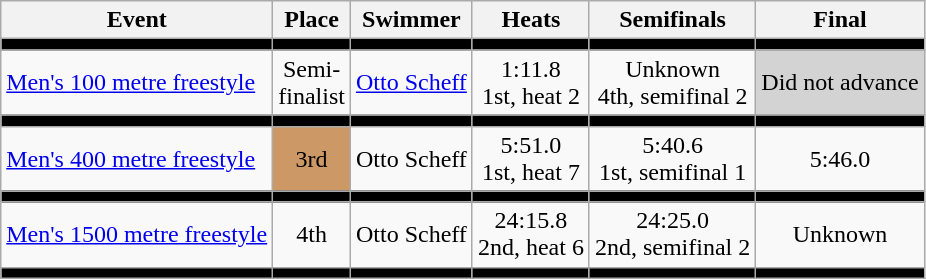<table class=wikitable>
<tr>
<th>Event</th>
<th>Place</th>
<th>Swimmer</th>
<th>Heats</th>
<th>Semifinals</th>
<th>Final</th>
</tr>
<tr bgcolor=black>
<td></td>
<td></td>
<td></td>
<td></td>
<td></td>
<td></td>
</tr>
<tr align=center>
<td align=left><a href='#'>Men's 100 metre freestyle</a></td>
<td>Semi-<br>finalist</td>
<td align=left><a href='#'>Otto Scheff</a></td>
<td>1:11.8 <br> 1st, heat 2</td>
<td>Unknown <br> 4th, semifinal 2</td>
<td bgcolor=lightgray>Did not advance</td>
</tr>
<tr bgcolor=black>
<td></td>
<td></td>
<td></td>
<td></td>
<td></td>
<td></td>
</tr>
<tr align=center>
<td align=left><a href='#'>Men's 400 metre freestyle</a></td>
<td bgcolor=cc9966>3rd</td>
<td align=left>Otto Scheff</td>
<td>5:51.0 <br> 1st, heat 7</td>
<td>5:40.6 <br> 1st, semifinal 1</td>
<td>5:46.0</td>
</tr>
<tr bgcolor=black>
<td></td>
<td></td>
<td></td>
<td></td>
<td></td>
<td></td>
</tr>
<tr align=center>
<td align=left><a href='#'>Men's 1500 metre freestyle</a></td>
<td>4th</td>
<td align=left>Otto Scheff</td>
<td>24:15.8 <br> 2nd, heat 6</td>
<td>24:25.0 <br> 2nd, semifinal 2</td>
<td>Unknown</td>
</tr>
<tr bgcolor=black>
<td></td>
<td></td>
<td></td>
<td></td>
<td></td>
<td></td>
</tr>
</table>
